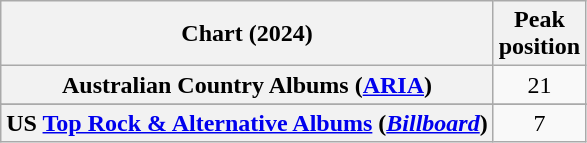<table class="wikitable sortable plainrowheaders" style="text-align:center">
<tr>
<th scope="col">Chart (2024)</th>
<th scope="col">Peak<br>position</th>
</tr>
<tr>
<th scope="row">Australian Country Albums (<a href='#'>ARIA</a>)</th>
<td>21</td>
</tr>
<tr>
</tr>
<tr>
</tr>
<tr>
</tr>
<tr>
<th scope="row">US <a href='#'>Top Rock & Alternative Albums</a> (<em><a href='#'>Billboard</a></em>)</th>
<td>7</td>
</tr>
</table>
